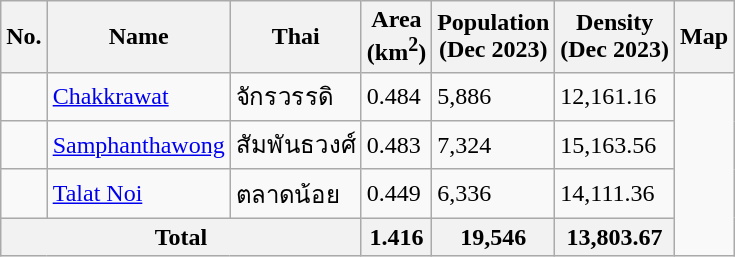<table class="wikitable sortable">
<tr>
<th>No.</th>
<th>Name</th>
<th>Thai</th>
<th>Area<br>(km<sup>2</sup>)</th>
<th>Population<br>(Dec 2023)</th>
<th>Density<br>(Dec 2023)</th>
<th>Map</th>
</tr>
<tr>
<td></td>
<td><a href='#'>Chakkrawat</a></td>
<td>จักรวรรดิ</td>
<td><div>0.484</div></td>
<td><div>5,886</div></td>
<td><div>12,161.16</div></td>
<td rowspan=4></td>
</tr>
<tr>
<td></td>
<td><a href='#'>Samphanthawong</a></td>
<td>สัมพันธวงศ์</td>
<td><div>0.483</div></td>
<td><div>7,324</div></td>
<td><div>15,163.56</div></td>
</tr>
<tr>
<td></td>
<td><a href='#'>Talat Noi</a></td>
<td>ตลาดน้อย</td>
<td><div>0.449</div></td>
<td><div>6,336</div></td>
<td><div>14,111.36</div></td>
</tr>
<tr>
<th colspan = 3>Total</th>
<th><div>1.416</div></th>
<th><div>19,546</div></th>
<th><div>13,803.67</div></th>
</tr>
</table>
